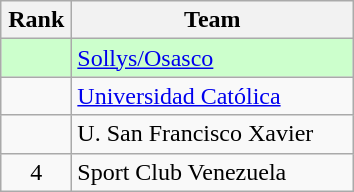<table class="wikitable" style="text-align: center;">
<tr>
<th width=40>Rank</th>
<th width=180>Team</th>
</tr>
<tr bgcolor=#ccffcc align=center>
<td></td>
<td style="text-align:left;"> <a href='#'>Sollys/Osasco</a></td>
</tr>
<tr align=center>
<td></td>
<td style="text-align:left;"> <a href='#'>Universidad Católica</a></td>
</tr>
<tr align=center>
<td></td>
<td style="text-align:left;"> U. San Francisco Xavier</td>
</tr>
<tr align=center>
<td>4</td>
<td style="text-align:left;"> Sport Club Venezuela</td>
</tr>
</table>
